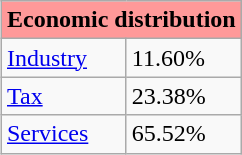<table class="wikitable" table style="border:1px #000000;" cellspacing="0" align="right" style="margin-left: 1em">
<tr>
<th style="background:#FF9999;" colspan="2">Economic distribution</th>
</tr>
<tr>
<td><a href='#'>Industry</a></td>
<td>11.60%</td>
</tr>
<tr>
<td><a href='#'>Tax</a></td>
<td>23.38%</td>
</tr>
<tr>
<td><a href='#'>Services</a></td>
<td>65.52%</td>
</tr>
</table>
